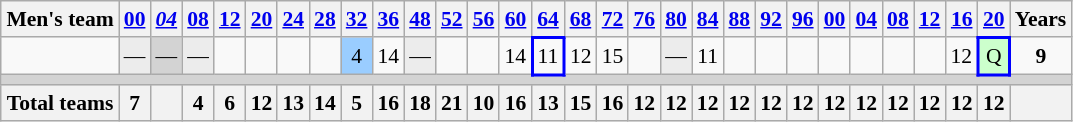<table class="wikitable" style="text-align: center; font-size: 90%; margin-left: 1em;">
<tr>
<th>Men's team</th>
<th><a href='#'>00</a></th>
<th><em><a href='#'>04</a></em></th>
<th><a href='#'>08</a></th>
<th><a href='#'>12</a></th>
<th><a href='#'>20</a></th>
<th><a href='#'>24</a></th>
<th><a href='#'>28</a></th>
<th><a href='#'>32</a></th>
<th><a href='#'>36</a></th>
<th><a href='#'>48</a></th>
<th><a href='#'>52</a></th>
<th><a href='#'>56</a></th>
<th><a href='#'>60</a></th>
<th><a href='#'>64</a></th>
<th><a href='#'>68</a></th>
<th><a href='#'>72</a></th>
<th><a href='#'>76</a></th>
<th><a href='#'>80</a></th>
<th><a href='#'>84</a></th>
<th><a href='#'>88</a></th>
<th><a href='#'>92</a></th>
<th><a href='#'>96</a></th>
<th><a href='#'>00</a></th>
<th><a href='#'>04</a></th>
<th><a href='#'>08</a></th>
<th><a href='#'>12</a></th>
<th><a href='#'>16</a></th>
<th><a href='#'>20</a></th>
<th>Years</th>
</tr>
<tr>
<td style="text-align: left;"></td>
<td style="background-color: #ececec;">—</td>
<td style="background-color: lightgray;">—</td>
<td style="background-color: #ececec;">—</td>
<td></td>
<td></td>
<td></td>
<td></td>
<td style="background-color: #9acdff;">4</td>
<td>14</td>
<td style="background-color: #ececec;">—</td>
<td></td>
<td></td>
<td>14</td>
<td style="border: 2px solid blue;">11</td>
<td>12</td>
<td>15</td>
<td></td>
<td style="background-color: #ececec;">—</td>
<td>11</td>
<td></td>
<td></td>
<td></td>
<td></td>
<td></td>
<td></td>
<td></td>
<td>12</td>
<td style="border: 2px solid blue; background-color: #ccffcc;">Q</td>
<td><strong>9</strong></td>
</tr>
<tr style="background-color: lightgrey;">
<td colspan="30"></td>
</tr>
<tr>
<th>Total teams</th>
<th>7</th>
<th></th>
<th>4</th>
<th>6</th>
<th>12</th>
<th>13</th>
<th>14</th>
<th>5</th>
<th>16</th>
<th>18</th>
<th>21</th>
<th>10</th>
<th>16</th>
<th>13</th>
<th>15</th>
<th>16</th>
<th>12</th>
<th>12</th>
<th>12</th>
<th>12</th>
<th>12</th>
<th>12</th>
<th>12</th>
<th>12</th>
<th>12</th>
<th>12</th>
<th>12</th>
<th>12</th>
<th></th>
</tr>
</table>
